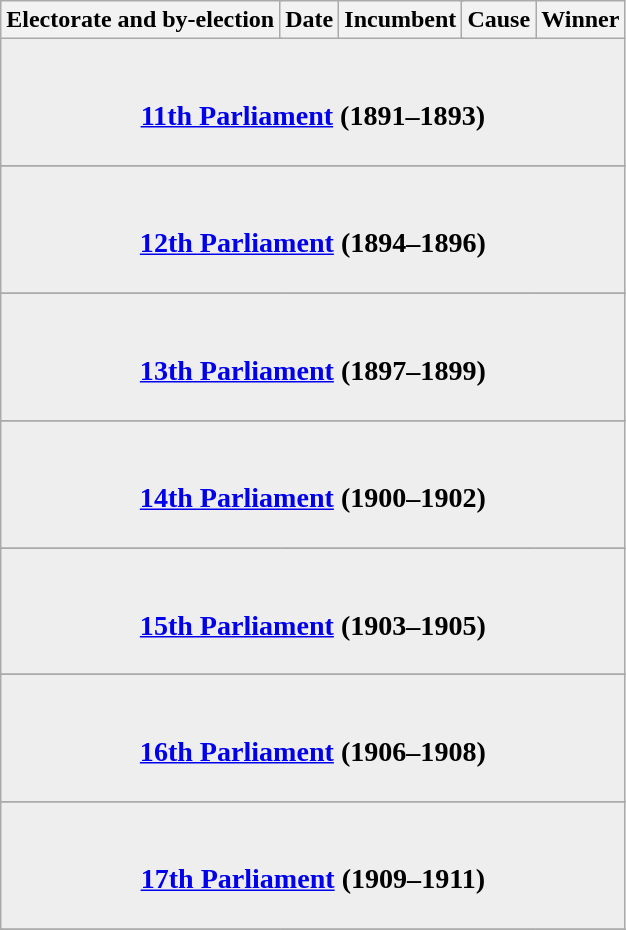<table class="wikitable">
<tr align=center>
<th colspan=2>Electorate and by-election</th>
<th>Date</th>
<th colspan=2>Incumbent</th>
<th>Cause</th>
<th colspan=2>Winner</th>
</tr>
<tr>
<td bgcolor=#EEEEEE align=center colspan=8><br><h3><a href='#'>11th Parliament</a> (1891–1893)</h3></td>
</tr>
<tr>
</tr>
<tr>
<td bgcolor=#EEEEEE align=center colspan=8><br><h3><a href='#'>12th Parliament</a> (1894–1896)</h3></td>
</tr>
<tr>
</tr>
<tr>
<td bgcolor=#EEEEEE align=center colspan=8><br><h3><a href='#'>13th Parliament</a> (1897–1899)</h3></td>
</tr>
<tr>
</tr>
<tr>
<td bgcolor=#EEEEEE align=center colspan=8><br><h3><a href='#'>14th Parliament</a> (1900–1902)</h3></td>
</tr>
<tr>
</tr>
<tr>
<td bgcolor=#EEEEEE align=center colspan=8><br><h3><a href='#'>15th Parliament</a> (1903–1905)</h3></td>
</tr>
<tr>
</tr>
<tr>
<td bgcolor=#EEEEEE align=center colspan=8><br><h3><a href='#'>16th Parliament</a> (1906–1908)</h3></td>
</tr>
<tr>
</tr>
<tr>
<td bgcolor=#EEEEEE align=center colspan=8><br><h3><a href='#'>17th Parliament</a> (1909–1911)</h3></td>
</tr>
<tr>
</tr>
</table>
